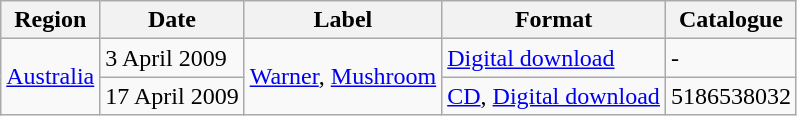<table class="wikitable">
<tr>
<th>Region</th>
<th>Date</th>
<th>Label</th>
<th>Format</th>
<th>Catalogue</th>
</tr>
<tr>
<td rowspan="2"><a href='#'>Australia</a></td>
<td>3 April 2009</td>
<td rowspan="2"><a href='#'>Warner</a>, <a href='#'>Mushroom</a></td>
<td><a href='#'>Digital download</a></td>
<td>-</td>
</tr>
<tr>
<td>17 April 2009</td>
<td><a href='#'>CD</a>, <a href='#'>Digital download</a></td>
<td>5186538032</td>
</tr>
</table>
